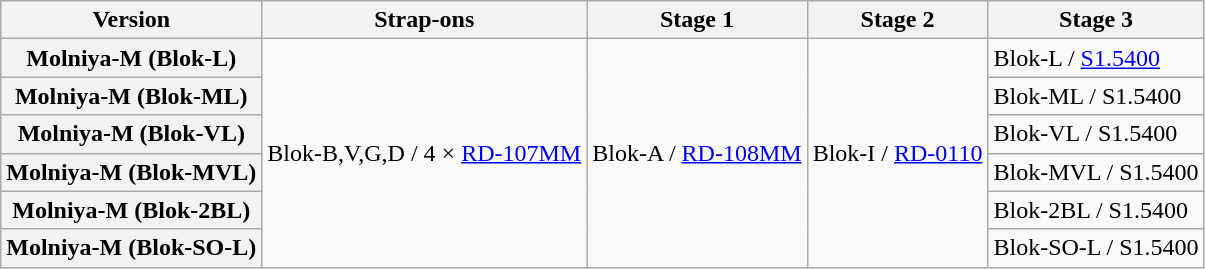<table class="wikitable sortable">
<tr>
<th>Version</th>
<th>Strap-ons</th>
<th>Stage 1</th>
<th>Stage 2</th>
<th>Stage 3</th>
</tr>
<tr>
<th>Molniya-M (Blok-L)</th>
<td rowspan="6">Blok-B,V,G,D / 4 × <a href='#'>RD-107MM</a></td>
<td rowspan="6">Blok-A / <a href='#'>RD-108MM</a></td>
<td rowspan="6">Blok-I / <a href='#'>RD-0110</a></td>
<td>Blok-L / <a href='#'>S1.5400</a></td>
</tr>
<tr>
<th>Molniya-M (Blok-ML)</th>
<td>Blok-ML / S1.5400</td>
</tr>
<tr>
<th>Molniya-M (Blok-VL)</th>
<td>Blok-VL / S1.5400</td>
</tr>
<tr>
<th>Molniya-M (Blok-MVL)</th>
<td>Blok-MVL / S1.5400</td>
</tr>
<tr>
<th>Molniya-M (Blok-2BL)</th>
<td>Blok-2BL / S1.5400</td>
</tr>
<tr>
<th>Molniya-M (Blok-SO-L)</th>
<td>Blok-SO-L / S1.5400</td>
</tr>
</table>
